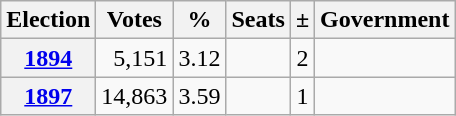<table class="wikitable" style="text-align:center">
<tr>
<th>Election</th>
<th>Votes</th>
<th>%</th>
<th>Seats</th>
<th>±</th>
<th>Government</th>
</tr>
<tr>
<th><a href='#'>1894</a></th>
<td align=right>5,151</td>
<td align=right>3.12</td>
<td></td>
<td> 2</td>
<td></td>
</tr>
<tr>
<th><a href='#'>1897</a></th>
<td align=right>14,863</td>
<td align=right>3.59</td>
<td></td>
<td> 1</td>
<td></td>
</tr>
</table>
